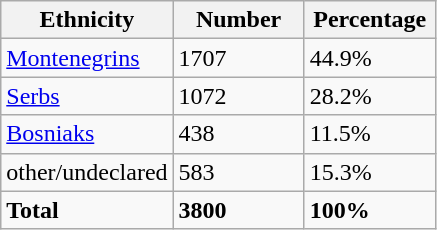<table class="wikitable">
<tr>
<th width="100px">Ethnicity</th>
<th width="80px">Number</th>
<th width="80px">Percentage</th>
</tr>
<tr>
<td><a href='#'>Montenegrins</a></td>
<td>1707</td>
<td>44.9%</td>
</tr>
<tr>
<td><a href='#'>Serbs</a></td>
<td>1072</td>
<td>28.2%</td>
</tr>
<tr>
<td><a href='#'>Bosniaks</a></td>
<td>438</td>
<td>11.5%</td>
</tr>
<tr>
<td>other/undeclared</td>
<td>583</td>
<td>15.3%</td>
</tr>
<tr>
<td><strong>Total</strong></td>
<td><strong>3800</strong></td>
<td><strong>100%</strong></td>
</tr>
</table>
